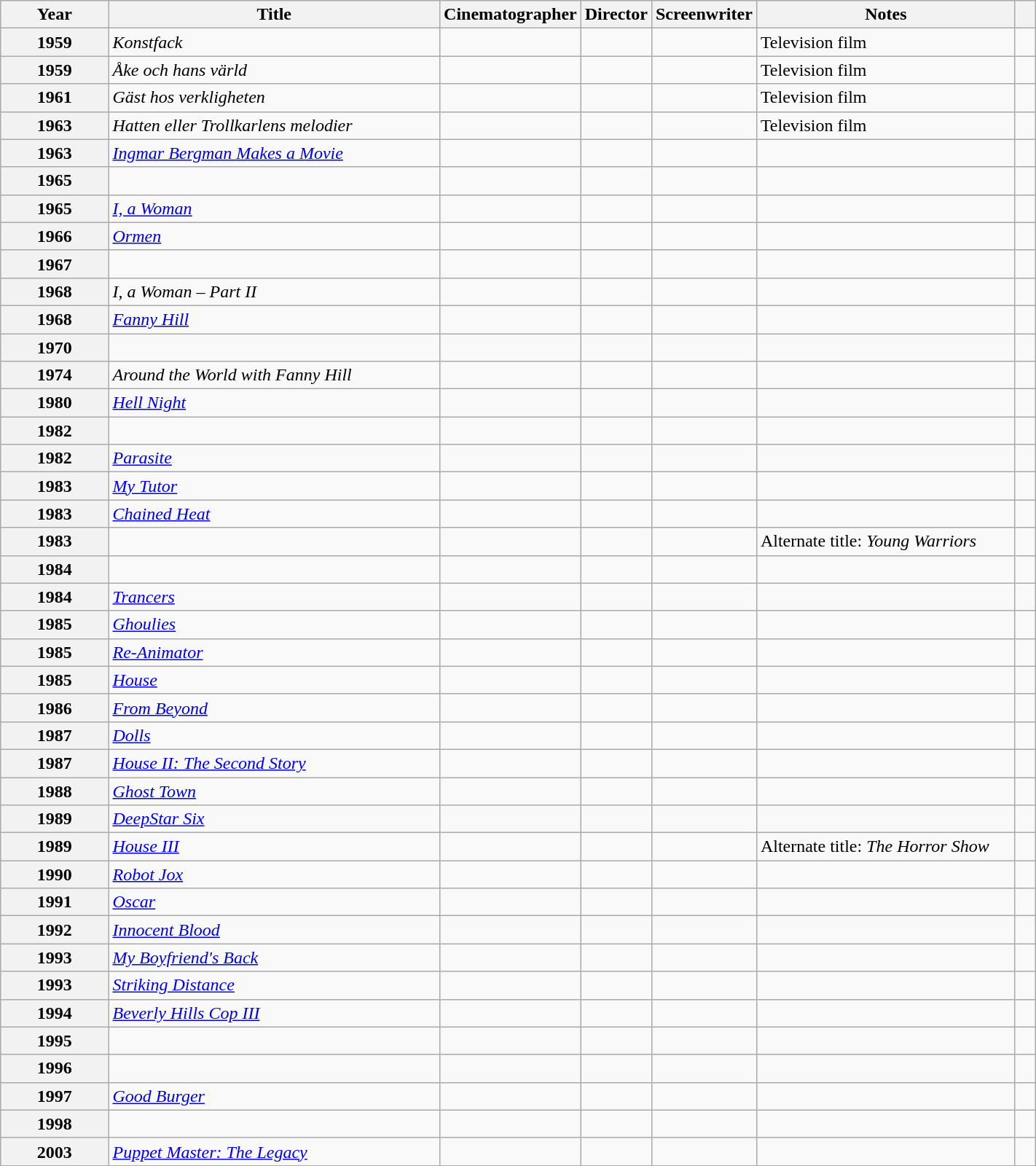<table class="wikitable sortable plainrowheaders" width=75%>
<tr>
<th>Year</th>
<th style="width:32%">Title</th>
<th style="width:6%">Cinematographer</th>
<th style="width:6%">Director</th>
<th style="width:6%">Screenwriter</th>
<th style="width:25%">Notes</th>
<th class="unsortable"></th>
</tr>
<tr>
<th scope="row">1959</th>
<td><em>Konstfack</em></td>
<td></td>
<td></td>
<td></td>
<td>Television film</td>
<td style="text-align:center;"></td>
</tr>
<tr>
<th scope="row">1959</th>
<td><em>Åke och hans värld</em></td>
<td></td>
<td></td>
<td></td>
<td>Television film</td>
<td style="text-align:center;"></td>
</tr>
<tr>
<th scope="row">1961</th>
<td><em>Gäst hos verkligheten</em></td>
<td></td>
<td></td>
<td></td>
<td>Television film</td>
<td style="text-align:center;"></td>
</tr>
<tr>
<th scope="row">1963</th>
<td><em>Hatten eller Trollkarlens melodier</em></td>
<td></td>
<td></td>
<td></td>
<td>Television film</td>
<td style="text-align:center;"></td>
</tr>
<tr>
<th scope="row">1963</th>
<td><em><a href='#'>Ingmar Bergman Makes a Movie</a></em></td>
<td></td>
<td></td>
<td></td>
<td></td>
<td style="text-align:center;"></td>
</tr>
<tr>
<th scope="row">1965</th>
<td><em></em></td>
<td></td>
<td></td>
<td></td>
<td></td>
<td style="text-align:center;"></td>
</tr>
<tr>
<th scope="row">1965</th>
<td><em><a href='#'>I, a Woman</a></em></td>
<td></td>
<td></td>
<td></td>
<td></td>
<td style="text-align:center;"></td>
</tr>
<tr>
<th scope="row">1966</th>
<td><em><a href='#'>Ormen</a></em></td>
<td></td>
<td></td>
<td></td>
<td></td>
<td style="text-align:center;"></td>
</tr>
<tr>
<th scope="row">1967</th>
<td><em></em></td>
<td></td>
<td></td>
<td></td>
<td></td>
<td style="text-align:center;"></td>
</tr>
<tr>
<th scope="row">1968</th>
<td><em>I, a Woman – Part II</em></td>
<td></td>
<td></td>
<td></td>
<td></td>
<td style="text-align:center;"></td>
</tr>
<tr>
<th scope="row">1968</th>
<td><em><a href='#'>Fanny Hill</a></em></td>
<td></td>
<td></td>
<td></td>
<td></td>
<td style="text-align:center;"></td>
</tr>
<tr>
<th scope="row">1970</th>
<td><em></em></td>
<td></td>
<td></td>
<td></td>
<td></td>
<td style="text-align:center;"></td>
</tr>
<tr>
<th scope="row">1974</th>
<td><em>Around the World with Fanny Hill</em></td>
<td></td>
<td></td>
<td></td>
<td></td>
<td style="text-align:center;"></td>
</tr>
<tr>
<th scope="row">1980</th>
<td><em><a href='#'>Hell Night</a></em></td>
<td></td>
<td></td>
<td></td>
<td></td>
<td style="text-align:center;"></td>
</tr>
<tr>
<th scope="row">1982</th>
<td><em></em></td>
<td></td>
<td></td>
<td></td>
<td></td>
<td style="text-align:center;"></td>
</tr>
<tr>
<th scope="row">1982</th>
<td><em><a href='#'>Parasite</a></em></td>
<td></td>
<td></td>
<td></td>
<td></td>
<td style="text-align:center;"></td>
</tr>
<tr>
<th scope="row">1983</th>
<td><em><a href='#'>My Tutor</a></em></td>
<td></td>
<td></td>
<td></td>
<td></td>
<td style="text-align:center;"></td>
</tr>
<tr>
<th scope="row">1983</th>
<td><em><a href='#'>Chained Heat</a></em></td>
<td></td>
<td></td>
<td></td>
<td></td>
<td style="text-align:center;"></td>
</tr>
<tr>
<th scope="row">1983</th>
<td><em></em></td>
<td></td>
<td></td>
<td></td>
<td>Alternate title: <em>Young Warriors</em></td>
<td style="text-align:center;"></td>
</tr>
<tr>
<th scope="row">1984</th>
<td><em></em></td>
<td></td>
<td></td>
<td></td>
<td></td>
<td style="text-align:center;"></td>
</tr>
<tr>
<th scope="row">1984</th>
<td><em><a href='#'>Trancers</a></em></td>
<td></td>
<td></td>
<td></td>
<td></td>
<td style="text-align:center;"></td>
</tr>
<tr>
<th scope="row">1985</th>
<td><em><a href='#'>Ghoulies</a></em></td>
<td></td>
<td></td>
<td></td>
<td></td>
<td style="text-align:center;"></td>
</tr>
<tr>
<th scope="row">1985</th>
<td><em><a href='#'>Re-Animator</a></em></td>
<td></td>
<td></td>
<td></td>
<td></td>
<td style="text-align:center;"></td>
</tr>
<tr>
<th scope="row">1985</th>
<td><em><a href='#'>House</a></em></td>
<td></td>
<td></td>
<td></td>
<td></td>
<td style="text-align:center;"></td>
</tr>
<tr>
<th scope="row">1986</th>
<td><em><a href='#'>From Beyond</a></em></td>
<td></td>
<td></td>
<td></td>
<td></td>
<td style="text-align:center;"></td>
</tr>
<tr>
<th scope="row">1987</th>
<td><em><a href='#'>Dolls</a></em></td>
<td></td>
<td></td>
<td></td>
<td></td>
<td style="text-align:center;"></td>
</tr>
<tr>
<th scope="row">1987</th>
<td><em><a href='#'>House II: The Second Story</a></em></td>
<td></td>
<td></td>
<td></td>
<td></td>
<td style="text-align:center;"></td>
</tr>
<tr>
<th scope="row">1988</th>
<td><em><a href='#'>Ghost Town</a></em></td>
<td></td>
<td></td>
<td></td>
<td></td>
<td style="text-align:center;"></td>
</tr>
<tr>
<th scope="row">1989</th>
<td><em><a href='#'>DeepStar Six</a></em></td>
<td></td>
<td></td>
<td></td>
<td></td>
<td style="text-align:center;"></td>
</tr>
<tr>
<th scope="row">1989</th>
<td><em><a href='#'>House III</a></em></td>
<td></td>
<td></td>
<td></td>
<td>Alternate title: <em>The Horror Show</em></td>
<td style="text-align:center;"></td>
</tr>
<tr>
<th scope="row">1990</th>
<td><em><a href='#'>Robot Jox</a></em></td>
<td></td>
<td></td>
<td></td>
<td></td>
<td style="text-align:center;"></td>
</tr>
<tr>
<th scope="row">1991</th>
<td><em><a href='#'>Oscar</a></em></td>
<td></td>
<td></td>
<td></td>
<td></td>
<td style="text-align:center;"></td>
</tr>
<tr>
<th scope="row">1992</th>
<td><em><a href='#'>Innocent Blood</a></em></td>
<td></td>
<td></td>
<td></td>
<td></td>
<td style="text-align:center;"></td>
</tr>
<tr>
<th scope="row">1993</th>
<td><em><a href='#'>My Boyfriend's Back</a></em></td>
<td></td>
<td></td>
<td></td>
<td></td>
<td style="text-align:center;"></td>
</tr>
<tr>
<th scope="row">1993</th>
<td><em><a href='#'>Striking Distance</a></em></td>
<td></td>
<td></td>
<td></td>
<td></td>
<td style="text-align:center;"></td>
</tr>
<tr>
<th scope="row">1994</th>
<td><em><a href='#'>Beverly Hills Cop III</a></em></td>
<td></td>
<td></td>
<td></td>
<td></td>
<td style="text-align:center;"></td>
</tr>
<tr>
<th scope="row">1995</th>
<td><em></em></td>
<td></td>
<td></td>
<td></td>
<td></td>
<td style="text-align:center;"></td>
</tr>
<tr>
<th scope="row">1996</th>
<td><em></em></td>
<td></td>
<td></td>
<td></td>
<td></td>
<td style="text-align:center;"></td>
</tr>
<tr>
<th scope="row">1997</th>
<td><em><a href='#'>Good Burger</a></em></td>
<td></td>
<td></td>
<td></td>
<td></td>
<td style="text-align:center;"></td>
</tr>
<tr>
<th scope="row">1998</th>
<td><em></em></td>
<td></td>
<td></td>
<td></td>
<td></td>
<td style="text-align:center;"></td>
</tr>
<tr>
<th scope="row">2003</th>
<td><em><a href='#'>Puppet Master: The Legacy</a></em></td>
<td></td>
<td></td>
<td></td>
<td></td>
<td style="text-align:center;"></td>
</tr>
<tr>
</tr>
</table>
